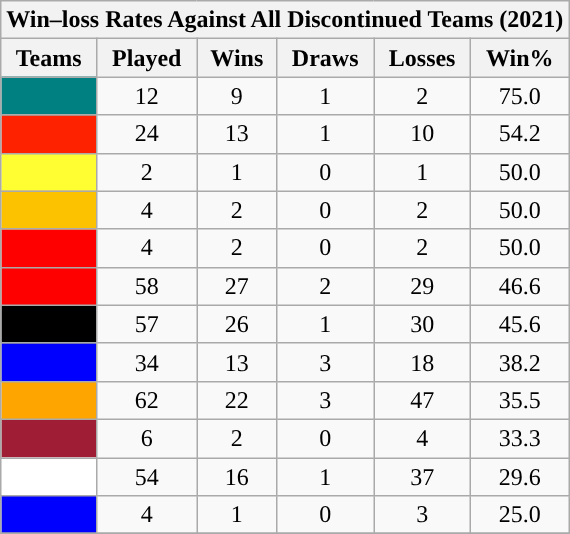<table class="wikitable sortable" style="text-align:center;">
<tr>
<th colspan=10>Win–loss Rates Against All Discontinued Teams (2021)</th>
</tr>
<tr>
<th>Teams</th>
<th>Played</th>
<th>Wins</th>
<th>Draws</th>
<th>Losses</th>
<th>Win%</th>
</tr>
<tr>
<td style="background: teal"></td>
<td>12</td>
<td>9</td>
<td>1</td>
<td>2</td>
<td>75.0</td>
</tr>
<tr>
<td style="background: #ff2200"></td>
<td>24</td>
<td>13</td>
<td>1</td>
<td>10</td>
<td>54.2</td>
</tr>
<tr>
<td style="background: #FEFE33"></td>
<td>2</td>
<td>1</td>
<td>0</td>
<td>1</td>
<td>50.0</td>
</tr>
<tr>
<td style="background: #FCC200"></td>
<td>4</td>
<td>2</td>
<td>0</td>
<td>2</td>
<td>50.0</td>
</tr>
<tr>
<td style="background: red"></td>
<td>4</td>
<td>2</td>
<td>0</td>
<td>2</td>
<td>50.0</td>
</tr>
<tr>
<td style="background: Red"></td>
<td>58</td>
<td>27</td>
<td>2</td>
<td>29</td>
<td>46.6</td>
</tr>
<tr>
<td style="background: black"></td>
<td>57</td>
<td>26</td>
<td>1</td>
<td>30</td>
<td>45.6</td>
</tr>
<tr>
<td style="background: blue"></td>
<td>34</td>
<td>13</td>
<td>3</td>
<td>18</td>
<td>38.2</td>
</tr>
<tr>
<td style="background: orange"></td>
<td>62</td>
<td>22</td>
<td>3</td>
<td>47</td>
<td>35.5</td>
</tr>
<tr>
<td style="background: #9F1D35"></td>
<td>6</td>
<td>2</td>
<td>0</td>
<td>4</td>
<td>33.3</td>
</tr>
<tr>
<td style="background: white"></td>
<td>54</td>
<td>16</td>
<td>1</td>
<td>37</td>
<td>29.6</td>
</tr>
<tr>
<td style="background: blue"></td>
<td>4</td>
<td>1</td>
<td>0</td>
<td>3</td>
<td>25.0</td>
</tr>
<tr>
</tr>
</table>
